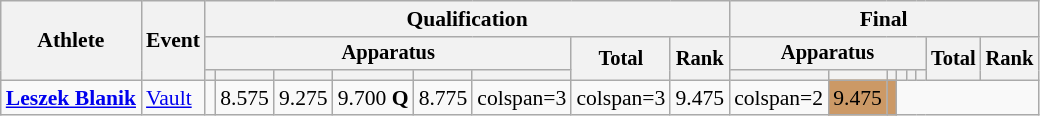<table class="wikitable" style="font-size:90%">
<tr>
<th rowspan=3>Athlete</th>
<th rowspan=3>Event</th>
<th colspan =8>Qualification</th>
<th colspan =8>Final</th>
</tr>
<tr style="font-size:95%">
<th colspan=6>Apparatus</th>
<th rowspan=2>Total</th>
<th rowspan=2>Rank</th>
<th colspan=6>Apparatus</th>
<th rowspan=2>Total</th>
<th rowspan=2>Rank</th>
</tr>
<tr style="font-size:95%">
<th></th>
<th></th>
<th></th>
<th></th>
<th></th>
<th></th>
<th></th>
<th></th>
<th></th>
<th></th>
<th></th>
<th></th>
</tr>
<tr align=center>
<td align=left><strong><a href='#'>Leszek Blanik</a></strong></td>
<td align=left><a href='#'>Vault</a></td>
<td></td>
<td>8.575</td>
<td>9.275</td>
<td>9.700 <strong>Q</strong></td>
<td>8.775</td>
<td>colspan=3 </td>
<td>colspan=3 </td>
<td>9.475</td>
<td>colspan=2 </td>
<td align="center" bgcolor='cc9966'>9.475</td>
<td align="center" bgcolor='cc9966'></td>
</tr>
</table>
